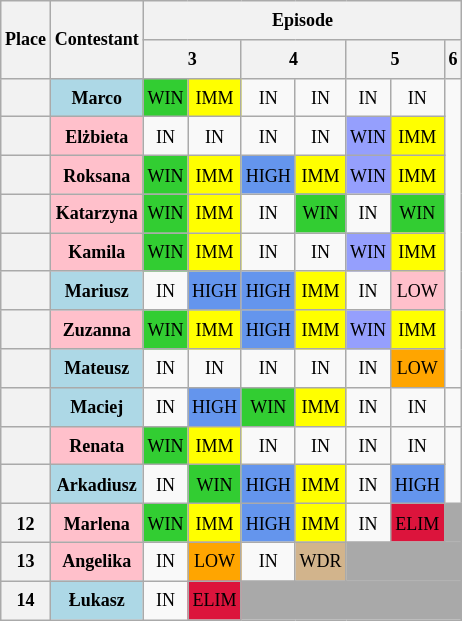<table class="wikitable" style="text-align: center; font-size: 9pt; line-height:20px;">
<tr>
<th rowspan="2">Place</th>
<th rowspan="2">Contestant</th>
<th colspan="7">Episode</th>
</tr>
<tr>
<th colspan="2">3</th>
<th colspan="2">4</th>
<th colspan="2">5</th>
<th>6</th>
</tr>
<tr>
<th></th>
<th style="background:lightblue">Marco</th>
<td bgcolor=limegreen>WIN</td>
<td bgcolor=yellow>IMM</td>
<td>IN</td>
<td>IN</td>
<td>IN</td>
<td>IN</td>
</tr>
<tr>
<th></th>
<th style="background:pink">Elżbieta</th>
<td>IN</td>
<td>IN</td>
<td>IN</td>
<td>IN</td>
<td bgcolor=#959FFD>WIN</td>
<td bgcolor=yellow>IMM</td>
</tr>
<tr>
<th></th>
<th style="background:pink">Roksana</th>
<td bgcolor=limegreen>WIN</td>
<td bgcolor=yellow>IMM</td>
<td bgcolor=cornflowerblue>HIGH</td>
<td bgcolor=yellow>IMM</td>
<td bgcolor=#959FFD>WIN</td>
<td bgcolor=yellow>IMM</td>
</tr>
<tr>
<th></th>
<th style="background:pink">Katarzyna</th>
<td bgcolor=limegreen>WIN</td>
<td bgcolor=yellow>IMM</td>
<td>IN</td>
<td bgcolor=limegreen>WIN</td>
<td>IN</td>
<td bgcolor=limegreen>WIN</td>
</tr>
<tr>
<th></th>
<th style="background:pink">Kamila</th>
<td bgcolor=limegreen>WIN</td>
<td bgcolor=yellow>IMM</td>
<td>IN</td>
<td>IN</td>
<td bgcolor=#959FFD>WIN</td>
<td bgcolor=yellow>IMM</td>
</tr>
<tr>
<th></th>
<th style="background:lightblue">Mariusz</th>
<td>IN</td>
<td bgcolor=cornflowerblue>HIGH</td>
<td bgcolor=cornflowerblue>HIGH</td>
<td bgcolor=yellow>IMM</td>
<td>IN</td>
<td bgcolor=pink>LOW</td>
</tr>
<tr>
<th></th>
<th style="background:pink">Zuzanna</th>
<td bgcolor=limegreen>WIN</td>
<td bgcolor=yellow>IMM</td>
<td bgcolor=cornflowerblue>HIGH</td>
<td bgcolor=yellow>IMM</td>
<td bgcolor=#959FFD>WIN</td>
<td bgcolor=yellow>IMM</td>
</tr>
<tr>
<th></th>
<th style="background:lightblue">Mateusz</th>
<td>IN</td>
<td>IN</td>
<td>IN</td>
<td>IN</td>
<td>IN</td>
<td bgcolor=orange>LOW</td>
</tr>
<tr>
<th></th>
<th style="background:lightblue">Maciej</th>
<td>IN</td>
<td bgcolor=cornflowerblue>HIGH</td>
<td bgcolor=limegreen>WIN</td>
<td bgcolor=yellow>IMM</td>
<td>IN</td>
<td>IN</td>
<td></td>
</tr>
<tr>
<th></th>
<th style="background:pink">Renata</th>
<td bgcolor=limegreen>WIN</td>
<td bgcolor=yellow>IMM</td>
<td>IN</td>
<td>IN</td>
<td>IN</td>
<td>IN</td>
</tr>
<tr>
<th></th>
<th style="background:lightblue">Arkadiusz</th>
<td>IN</td>
<td bgcolor=limegreen>WIN</td>
<td bgcolor=cornflowerblue>HIGH</td>
<td bgcolor=yellow>IMM</td>
<td>IN</td>
<td bgcolor=cornflowerblue>HIGH</td>
</tr>
<tr>
<th>12</th>
<th style="background:pink">Marlena</th>
<td bgcolor=limegreen>WIN</td>
<td bgcolor=yellow>IMM</td>
<td bgcolor=cornflowerblue>HIGH</td>
<td bgcolor=yellow>IMM</td>
<td>IN</td>
<td bgcolor=crimson>ELIM</td>
<td bgcolor="darkgrey"></td>
</tr>
<tr>
<th>13</th>
<th style="background:pink">Angelika</th>
<td>IN</td>
<td bgcolor=orange>LOW</td>
<td>IN</td>
<td bgcolor=tan>WDR</td>
<td colspan="3" bgcolor="darkgrey"></td>
</tr>
<tr>
<th>14</th>
<th style="background:lightblue">Łukasz</th>
<td>IN</td>
<td bgcolor=crimson>ELIM</td>
<td colspan="5" bgcolor="darkgrey"></td>
</tr>
</table>
